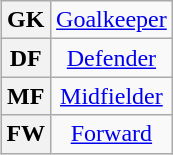<table class="wikitable plainrowheaders" style="text-align:center;margin-left:1em;float:right">
<tr>
<th>GK</th>
<td><a href='#'>Goalkeeper</a></td>
</tr>
<tr>
<th>DF</th>
<td><a href='#'>Defender</a></td>
</tr>
<tr>
<th>MF</th>
<td><a href='#'>Midfielder</a></td>
</tr>
<tr>
<th>FW</th>
<td><a href='#'>Forward</a></td>
</tr>
</table>
